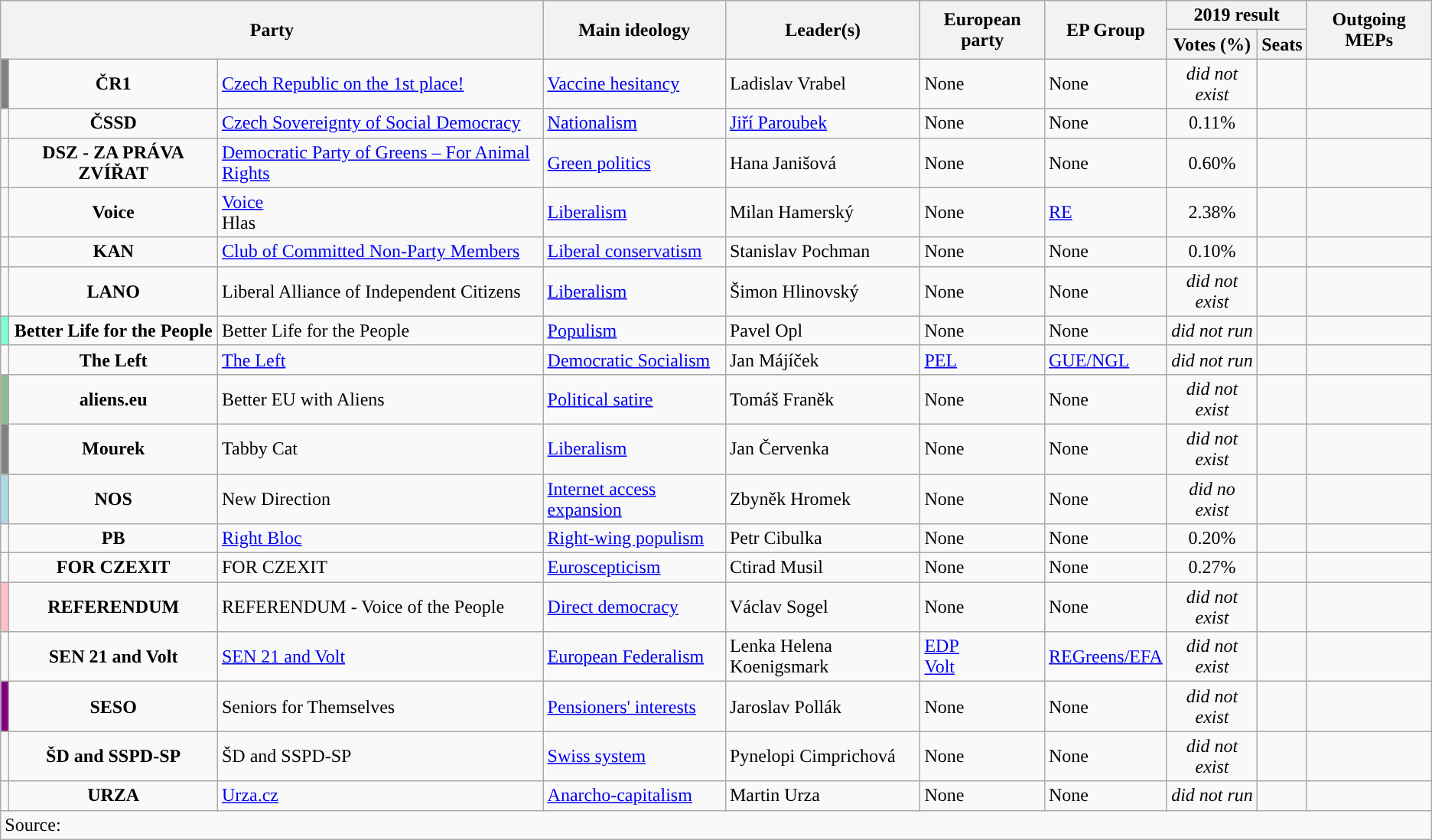<table class="wikitable" style="text-align:left">
<tr>
<th colspan="3" rowspan="2">Party</th>
<th rowspan="2">Main ideology</th>
<th rowspan="2">Leader(s)</th>
<th rowspan="2">European party</th>
<th rowspan="2">EP Group</th>
<th colspan="2">2019 result</th>
<th rowspan="2">Outgoing MEPs</th>
</tr>
<tr>
<th>Votes (%)</th>
<th>Seats</th>
</tr>
<tr>
<td style="color:inherit;background:gray"></td>
<td style="text-align:center;"><strong>ČR1</strong></td>
<td><a href='#'>Czech Republic on the 1st place!</a><br></td>
<td><a href='#'>Vaccine hesitancy</a></td>
<td>Ladislav Vrabel</td>
<td>None</td>
<td>None</td>
<td style="text-align:center;"><em>did not exist</em></td>
<td></td>
<td></td>
</tr>
<tr>
<td style="color:inherit;background:"></td>
<td style="text-align:center;"><strong>ČSSD</strong></td>
<td><a href='#'>Czech Sovereignty of Social Democracy</a></td>
<td><a href='#'>Nationalism</a></td>
<td><a href='#'>Jiří Paroubek</a></td>
<td>None</td>
<td>None</td>
<td style="text-align:center;">0.11%</td>
<td></td>
<td></td>
</tr>
<tr>
<td style="color:inherit;background:"></td>
<td style="text-align:center;"><strong>DSZ - ZA PRÁVA ZVÍŘAT</strong></td>
<td><a href='#'>Democratic Party of Greens – For Animal Rights</a><br></td>
<td><a href='#'>Green politics</a></td>
<td>Hana Janišová</td>
<td>None</td>
<td>None</td>
<td style="text-align:center;">0.60%</td>
<td></td>
<td></td>
</tr>
<tr>
<td style="color:inherit;background:"></td>
<td style="text-align:center;"><strong>Voice</strong></td>
<td><a href='#'>Voice</a><br>Hlas</td>
<td><a href='#'>Liberalism</a></td>
<td>Milan Hamerský</td>
<td>None</td>
<td><a href='#'>RE</a></td>
<td style="text-align:center;">2.38%</td>
<td></td>
<td></td>
</tr>
<tr>
<td style="color:inherit;background:"></td>
<td style="text-align:center;"><strong>KAN</strong></td>
<td><a href='#'>Club of Committed Non-Party Members</a><br></td>
<td><a href='#'>Liberal conservatism</a></td>
<td>Stanislav Pochman</td>
<td>None</td>
<td>None</td>
<td style="text-align:center;">0.10%</td>
<td></td>
<td></td>
</tr>
<tr>
<td style="color:inherit;background:"></td>
<td style="text-align:center;"><strong>LANO</strong></td>
<td>Liberal Alliance of Independent Citizens<br></td>
<td><a href='#'>Liberalism</a></td>
<td>Šimon Hlinovský</td>
<td>None</td>
<td>None</td>
<td style="text-align:center;"><em>did not exist</em></td>
<td></td>
<td></td>
</tr>
<tr>
<td style="color:inherit;background: Aquamarine"></td>
<td style="text-align:center;"><strong>Better Life for the People</strong></td>
<td>Better Life for the People<br></td>
<td><a href='#'>Populism</a></td>
<td>Pavel Opl</td>
<td>None</td>
<td>None</td>
<td style="text-align:center;"><em>did not run</em></td>
<td></td>
<td></td>
</tr>
<tr>
<td style="color:inherit;background:"></td>
<td style="text-align:center;"><strong>The Left</strong></td>
<td><a href='#'>The Left</a><br></td>
<td><a href='#'>Democratic Socialism</a></td>
<td>Jan Májíček</td>
<td><a href='#'>PEL</a></td>
<td><a href='#'>GUE/NGL</a></td>
<td style="text-align:center;"><em>did not run</em></td>
<td></td>
<td></td>
</tr>
<tr>
<td style="color:inherit;background:darkseagreen"></td>
<td style="text-align:center;"><strong>aliens.eu</strong></td>
<td>Better EU with Aliens<br></td>
<td><a href='#'>Political satire</a></td>
<td>Tomáš Franěk</td>
<td>None</td>
<td>None</td>
<td style="text-align:center;"><em>did not exist</em></td>
<td></td>
<td></td>
</tr>
<tr>
<td style="color:inherit;background:gray"></td>
<td style="text-align:center;"><strong>Mourek</strong></td>
<td>Tabby Cat<br></td>
<td><a href='#'>Liberalism</a></td>
<td>Jan Červenka</td>
<td>None</td>
<td>None</td>
<td style="text-align:center;"><em>did not exist</em></td>
<td></td>
<td></td>
</tr>
<tr>
<td style="color:inherit;background:lightblue"></td>
<td style="text-align:center;"><strong>NOS</strong></td>
<td>New Direction<br></td>
<td><a href='#'>Internet access expansion</a></td>
<td>Zbyněk Hromek</td>
<td>None</td>
<td>None</td>
<td style="text-align:center;"><em>did no exist</em></td>
<td></td>
<td></td>
</tr>
<tr>
<td style="color:inherit;background:"></td>
<td style="text-align:center;"><strong>PB</strong></td>
<td><a href='#'>Right Bloc</a><br></td>
<td><a href='#'>Right-wing populism</a></td>
<td>Petr Cibulka</td>
<td>None</td>
<td>None</td>
<td style="text-align:center;">0.20%</td>
<td></td>
<td></td>
</tr>
<tr>
<td style="color:inherit;background:"></td>
<td style="text-align:center;"><strong>FOR CZEXIT</strong></td>
<td>FOR CZEXIT<br></td>
<td><a href='#'>Euroscepticism</a></td>
<td>Ctirad Musil</td>
<td>None</td>
<td>None</td>
<td style="text-align:center;">0.27% </td>
<td></td>
<td></td>
</tr>
<tr>
<td style="color:inherit;background:pink"></td>
<td style="text-align:center;"><strong>REFERENDUM</strong></td>
<td>REFERENDUM - Voice of the People<br></td>
<td><a href='#'>Direct democracy</a></td>
<td>Václav Sogel</td>
<td>None</td>
<td>None</td>
<td style="text-align:center;"><em>did not exist</em></td>
<td></td>
<td></td>
</tr>
<tr>
<td style="color:inherit;background:"></td>
<td style="text-align:center;"><strong>SEN 21 and Volt</strong></td>
<td><a href='#'>SEN 21 and Volt</a><br></td>
<td><a href='#'>European Federalism</a></td>
<td>Lenka Helena Koenigsmark</td>
<td><a href='#'>EDP</a><br><a href='#'>Volt</a></td>
<td><a href='#'>RE</a><a href='#'>Greens/EFA</a></td>
<td style="text-align:center;"><em>did not exist</em></td>
<td></td>
<td></td>
</tr>
<tr>
<td style="color:inherit;background:purple"></td>
<td style="text-align:center;"><strong>SESO</strong></td>
<td>Seniors for Themselves<br></td>
<td><a href='#'>Pensioners' interests</a></td>
<td>Jaroslav Pollák</td>
<td>None</td>
<td>None</td>
<td style="text-align:center;"><em>did not exist</em></td>
<td></td>
<td></td>
</tr>
<tr>
<td style="color:inherit;background:"></td>
<td style="text-align:center;"><strong>ŠD and SSPD-SP</strong></td>
<td>ŠD and SSPD-SP<br></td>
<td><a href='#'>Swiss system</a></td>
<td>Pynelopi Cimprichová</td>
<td>None</td>
<td>None</td>
<td style="text-align:center;"><em>did not exist</em></td>
<td></td>
<td></td>
</tr>
<tr>
<td style="color:inherit;background:"></td>
<td style="text-align:center;"><strong>URZA</strong></td>
<td><a href='#'>Urza.cz</a></td>
<td><a href='#'>Anarcho-capitalism</a></td>
<td>Martin Urza</td>
<td>None</td>
<td>None</td>
<td style="text-align:center;"><em>did not run</em></td>
<td></td>
<td></td>
</tr>
<tr>
<td colspan="10">Source:</td>
</tr>
</table>
